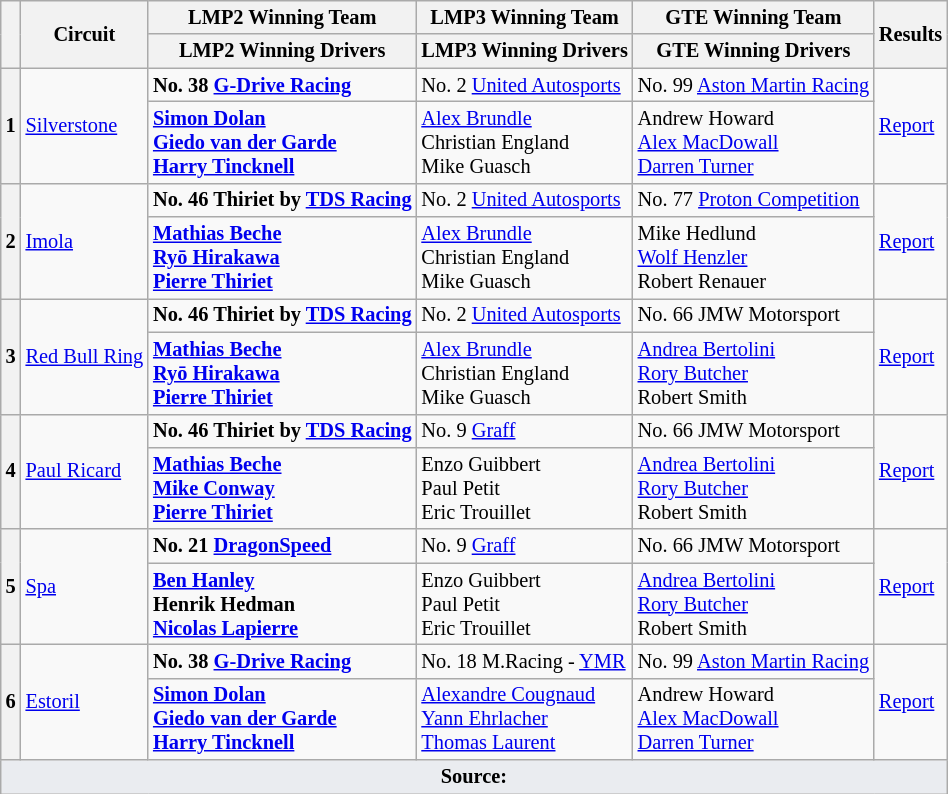<table class="wikitable" style="font-size: 85%">
<tr>
<th rowspan=2></th>
<th rowspan=2>Circuit</th>
<th>LMP2 Winning Team</th>
<th>LMP3 Winning Team</th>
<th>GTE Winning Team</th>
<th rowspan=2>Results</th>
</tr>
<tr>
<th>LMP2 Winning Drivers</th>
<th>LMP3 Winning Drivers</th>
<th>GTE Winning Drivers</th>
</tr>
<tr>
<th rowspan=2>1</th>
<td rowspan=2><a href='#'>Silverstone</a></td>
<td> <strong>No. 38 <a href='#'>G-Drive Racing</a></strong></td>
<td> No. 2 <a href='#'>United Autosports</a></td>
<td> No. 99 <a href='#'>Aston Martin Racing</a></td>
<td rowspan=2><a href='#'>Report</a></td>
</tr>
<tr>
<td> <strong><a href='#'>Simon Dolan</a><br> <a href='#'>Giedo van der Garde</a><br> <a href='#'>Harry Tincknell</a></strong></td>
<td> <a href='#'>Alex Brundle</a><br> Christian England<br> Mike Guasch</td>
<td> Andrew Howard<br> <a href='#'>Alex MacDowall</a><br> <a href='#'>Darren Turner</a></td>
</tr>
<tr>
<th rowspan=2>2</th>
<td rowspan=2><a href='#'>Imola</a></td>
<td> <strong>No. 46 Thiriet by <a href='#'>TDS Racing</a></strong></td>
<td> No. 2 <a href='#'>United Autosports</a></td>
<td> No. 77 <a href='#'>Proton Competition</a></td>
<td rowspan=2><a href='#'>Report</a></td>
</tr>
<tr>
<td><strong> <a href='#'>Mathias Beche</a><br> <a href='#'>Ryō Hirakawa</a><br> <a href='#'>Pierre Thiriet</a></strong></td>
<td> <a href='#'>Alex Brundle</a><br> Christian England<br> Mike Guasch</td>
<td> Mike Hedlund<br> <a href='#'>Wolf Henzler</a><br> Robert Renauer</td>
</tr>
<tr>
<th rowspan=2>3</th>
<td rowspan=2><a href='#'>Red Bull Ring</a></td>
<td> <strong>No. 46 Thiriet by <a href='#'>TDS Racing</a></strong></td>
<td> No. 2 <a href='#'>United Autosports</a></td>
<td> No. 66 JMW Motorsport</td>
<td rowspan=2><a href='#'>Report</a></td>
</tr>
<tr>
<td><strong> <a href='#'>Mathias Beche</a><br> <a href='#'>Ryō Hirakawa</a><br> <a href='#'>Pierre Thiriet</a></strong></td>
<td> <a href='#'>Alex Brundle</a><br> Christian England<br> Mike Guasch</td>
<td> <a href='#'>Andrea Bertolini</a><br> <a href='#'>Rory Butcher</a><br> Robert Smith</td>
</tr>
<tr>
<th rowspan=2>4</th>
<td rowspan=2><a href='#'>Paul Ricard</a></td>
<td> <strong>No. 46 Thiriet by <a href='#'>TDS Racing</a></strong></td>
<td> No. 9 <a href='#'>Graff</a></td>
<td> No. 66 JMW Motorsport</td>
<td rowspan=2><a href='#'>Report</a></td>
</tr>
<tr>
<td><strong> <a href='#'>Mathias Beche</a><br> <a href='#'>Mike Conway</a><br> <a href='#'>Pierre Thiriet</a></strong></td>
<td> Enzo Guibbert<br> Paul Petit<br> Eric Trouillet</td>
<td> <a href='#'>Andrea Bertolini</a><br> <a href='#'>Rory Butcher</a><br> Robert Smith</td>
</tr>
<tr>
<th rowspan=2>5</th>
<td rowspan=2><a href='#'>Spa</a></td>
<td><strong> No. 21 <a href='#'>DragonSpeed</a></strong></td>
<td> No. 9 <a href='#'>Graff</a></td>
<td> No. 66 JMW Motorsport</td>
<td rowspan=2><a href='#'>Report</a></td>
</tr>
<tr>
<td><strong> <a href='#'>Ben Hanley</a><br> Henrik Hedman<br> <a href='#'>Nicolas Lapierre</a></strong></td>
<td> Enzo Guibbert<br> Paul Petit<br> Eric Trouillet</td>
<td> <a href='#'>Andrea Bertolini</a><br> <a href='#'>Rory Butcher</a><br> Robert Smith</td>
</tr>
<tr>
<th rowspan=2>6</th>
<td rowspan=2><a href='#'>Estoril</a></td>
<td> <strong>No. 38 <a href='#'>G-Drive Racing</a></strong></td>
<td> No. 18 M.Racing - <a href='#'>YMR</a></td>
<td> No. 99 <a href='#'>Aston Martin Racing</a></td>
<td rowspan=2><a href='#'>Report</a></td>
</tr>
<tr>
<td> <strong><a href='#'>Simon Dolan</a><br> <a href='#'>Giedo van der Garde</a><br> <a href='#'>Harry Tincknell</a></strong></td>
<td> <a href='#'>Alexandre Cougnaud</a><br> <a href='#'>Yann Ehrlacher</a><br> <a href='#'>Thomas Laurent</a></td>
<td> Andrew Howard<br> <a href='#'>Alex MacDowall</a><br> <a href='#'>Darren Turner</a></td>
</tr>
<tr class="sortbottom">
<td colspan="6" style="background-color:#EAECF0;text-align:center"><strong>Source:</strong></td>
</tr>
</table>
